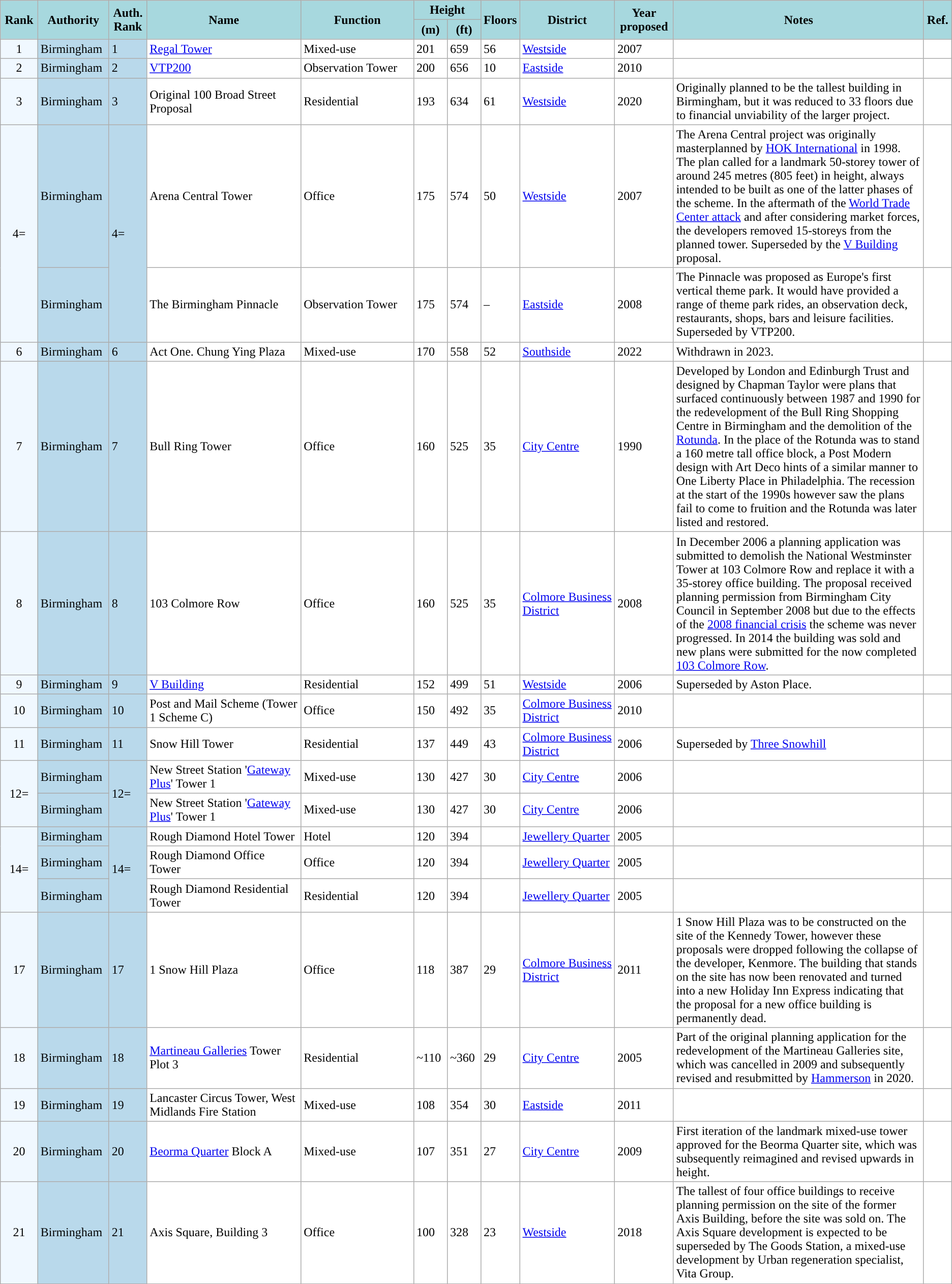<table class="wikitable sortable" style="border:#999; background:white;">
<tr>
<th class="unsortable" rowspan="2" style="background-color:#A7D8DE; text-align:center; width:45px;"><span><strong>Rank</strong></span></th>
<th rowspan="2" style="background-color:#A7D8DE; text-align:center; width: 90px;"><span><strong>Authority</strong></span></th>
<th rowspan="2" class="unsortable" style="background-color:#A7D8DE; text-align:center; width: 45px;"><span><strong>Auth. Rank</strong></span></th>
<th rowspan="2" style="background-color:#A7D8DE; text-align:center; width:285px;"><span><strong>Name</strong></span></th>
<th rowspan="2" style="background-color:#A7D8DE; text-align:center; width:190px;"><span><strong>Function</strong></span></th>
<th colspan="2" style="background-color:#A7D8DE; text-align:center"><span><strong>Height</strong></span></th>
<th rowspan="2" style="background-color:#A7D8DE; text-align:center; width:35px;"><span><strong>Floors</strong></span></th>
<th rowspan="2" style="background-color:#A7D8DE; text-align:center; width:160px;"><span><strong>District</strong></span></th>
<th rowspan="2" style="background-color:#A7D8DE; text-align:center; width:75px;"><span><strong>Year proposed</strong></span></th>
<th class="unsortable" rowspan="2" style="background-color:#A7D8DE; text-align:center; width:500px;"><span><strong>Notes</strong></span></th>
<th class="unsortable" rowspan="2" style="background-color:#A7D8DE; text-align:center; width:30px;"><span><strong>Ref.</strong></span></th>
</tr>
<tr>
<th class="unsortable" style="background-color:#A7D8DE; text-align:center; width:40px;"><span><strong>(m)</strong></span></th>
<th class="unsortable" style="background-color:#A7D8DE; text-align:center; width:40px;"><span><strong>(ft)</strong></span></th>
</tr>
<tr>
<td style="text-align:center; background:#F0F8FF;">1</td>
<td style="background-color:#B9D9EB">Birmingham</td>
<td style="background-color:#B9D9EB">1</td>
<td><a href='#'>Regal Tower</a></td>
<td>Mixed-use</td>
<td>201</td>
<td>659</td>
<td>56</td>
<td><a href='#'>Westside</a></td>
<td>2007</td>
<td></td>
<td></td>
</tr>
<tr>
<td style="text-align:center; background:#F0F8FF;">2</td>
<td style="background-color:#B9D9EB">Birmingham</td>
<td style="background-color:#B9D9EB">2</td>
<td><a href='#'>VTP200</a></td>
<td>Observation Tower</td>
<td>200</td>
<td>656</td>
<td>10</td>
<td><a href='#'>Eastside</a></td>
<td>2010</td>
<td></td>
<td></td>
</tr>
<tr>
<td style="text-align:center; background:#F0F8FF;">3</td>
<td style="background-color:#B9D9EB">Birmingham</td>
<td style="background-color:#B9D9EB">3</td>
<td>Original 100 Broad Street Proposal</td>
<td>Residential</td>
<td>193</td>
<td>634</td>
<td>61</td>
<td><a href='#'>Westside</a></td>
<td>2020</td>
<td>Originally planned to be the tallest building in Birmingham, but it was reduced to 33 floors due to financial unviability of the larger project.</td>
<td></td>
</tr>
<tr>
<td style="text-align:center; background:#F0F8FF;" rowspan="2">4=</td>
<td style="background-color:#B9D9EB">Birmingham</td>
<td style="background-color:#B9D9EB;" rowspan="2">4=</td>
<td>Arena Central Tower</td>
<td>Office</td>
<td>175</td>
<td>574</td>
<td>50</td>
<td><a href='#'>Westside</a></td>
<td>2007</td>
<td>The Arena Central project was originally masterplanned by <a href='#'>HOK International</a> in 1998. The plan called for a landmark 50-storey tower of around 245 metres (805 feet) in height, always intended to be built as one of the latter phases of the scheme. In the aftermath of the <a href='#'>World Trade Center attack</a> and after considering market forces, the developers removed 15-storeys from the planned tower. Superseded by the <a href='#'>V Building</a> proposal.</td>
<td></td>
</tr>
<tr>
<td style="background-color:#B9D9EB">Birmingham</td>
<td>The Birmingham Pinnacle</td>
<td>Observation Tower</td>
<td>175</td>
<td>574</td>
<td>–</td>
<td><a href='#'>Eastside</a></td>
<td>2008</td>
<td>The Pinnacle was proposed as Europe's first vertical theme park. It would have provided a range of theme park rides, an observation deck, restaurants, shops, bars and leisure facilities. Superseded by VTP200.</td>
<td></td>
</tr>
<tr>
<td style="text-align:center; background:#F0F8FF;">6</td>
<td style="background-color:#B9D9EB">Birmingham</td>
<td style="background-color:#B9D9EB">6</td>
<td>Act One. Chung Ying Plaza</td>
<td>Mixed-use</td>
<td>170</td>
<td>558</td>
<td>52</td>
<td><a href='#'>Southside</a></td>
<td>2022</td>
<td>Withdrawn in 2023.</td>
<td></td>
</tr>
<tr>
<td style="text-align:center; background:#F0F8FF;">7</td>
<td style="background-color:#B9D9EB">Birmingham</td>
<td style="background-color:#B9D9EB">7</td>
<td>Bull Ring Tower</td>
<td>Office</td>
<td>160</td>
<td>525</td>
<td>35</td>
<td><a href='#'>City Centre</a></td>
<td>1990</td>
<td>Developed by London and Edinburgh Trust and designed by Chapman Taylor were plans that surfaced continuously between 1987 and 1990 for the redevelopment of the Bull Ring Shopping Centre in Birmingham and the demolition of the <a href='#'>Rotunda</a>. In the place of the Rotunda was to stand a 160 metre tall office block, a Post Modern design with Art Deco hints of a similar manner to One Liberty Place in Philadelphia. The recession at the start of the 1990s however saw the plans fail to come to fruition and the Rotunda was later listed and restored.</td>
<td></td>
</tr>
<tr>
<td style="text-align:center; background:#F0F8FF;">8</td>
<td style="background-color:#B9D9EB">Birmingham</td>
<td style="background-color:#B9D9EB">8</td>
<td>103 Colmore Row</td>
<td>Office</td>
<td>160</td>
<td>525</td>
<td>35</td>
<td><a href='#'>Colmore Business District</a></td>
<td>2008</td>
<td>In December 2006 a planning application was submitted to demolish the National Westminster Tower at 103 Colmore Row and replace it with a 35-storey office building. The proposal received planning permission from Birmingham City Council in September 2008 but due to the effects of the <a href='#'>2008 financial crisis</a> the scheme was never progressed. In 2014 the building was sold and new plans were submitted for the now completed <a href='#'>103 Colmore Row</a>.</td>
<td></td>
</tr>
<tr>
<td style="text-align:center; background:#F0F8FF;">9</td>
<td style="background-color:#B9D9EB">Birmingham</td>
<td style="background-color:#B9D9EB">9</td>
<td><a href='#'>V Building</a></td>
<td>Residential</td>
<td>152</td>
<td>499</td>
<td>51</td>
<td><a href='#'>Westside</a></td>
<td>2006</td>
<td>Superseded by Aston Place.</td>
<td></td>
</tr>
<tr>
<td style="text-align:center; background:#F0F8FF;">10</td>
<td style="background-color:#B9D9EB">Birmingham</td>
<td style="background-color:#B9D9EB">10</td>
<td>Post and Mail Scheme (Tower 1 Scheme C)</td>
<td>Office</td>
<td>150</td>
<td>492</td>
<td>35</td>
<td><a href='#'>Colmore Business District</a></td>
<td>2010</td>
<td></td>
<td></td>
</tr>
<tr>
<td style="text-align:center; background:#F0F8FF;">11</td>
<td style="background-color:#B9D9EB">Birmingham</td>
<td style="background-color:#B9D9EB">11</td>
<td>Snow Hill Tower</td>
<td>Residential</td>
<td>137</td>
<td>449</td>
<td>43</td>
<td><a href='#'>Colmore Business District</a></td>
<td>2006</td>
<td>Superseded by <a href='#'>Three Snowhill</a></td>
<td></td>
</tr>
<tr>
<td style="text-align:center; background:#F0F8FF;" rowspan="2">12=</td>
<td style="background-color:#B9D9EB">Birmingham</td>
<td style="background-color:#B9D9EB;" rowspan="2">12=</td>
<td>New Street Station '<a href='#'>Gateway Plus</a>' Tower 1</td>
<td>Mixed-use</td>
<td>130</td>
<td>427</td>
<td>30</td>
<td><a href='#'>City Centre</a></td>
<td>2006</td>
<td></td>
<td></td>
</tr>
<tr>
<td style="background-color:#B9D9EB">Birmingham</td>
<td>New Street Station '<a href='#'>Gateway Plus</a>' Tower 1</td>
<td>Mixed-use</td>
<td>130</td>
<td>427</td>
<td>30</td>
<td><a href='#'>City Centre</a></td>
<td>2006</td>
<td></td>
<td></td>
</tr>
<tr>
<td style="text-align:center; background:#F0F8FF;" rowspan="3">14=</td>
<td style="background-color:#B9D9EB">Birmingham</td>
<td style="background-color:#B9D9EB;" rowspan="3">14=</td>
<td>Rough Diamond Hotel Tower</td>
<td>Hotel</td>
<td>120</td>
<td>394</td>
<td></td>
<td><a href='#'>Jewellery Quarter</a></td>
<td>2005</td>
<td></td>
<td></td>
</tr>
<tr>
<td style="background-color:#B9D9EB">Birmingham</td>
<td>Rough Diamond Office Tower</td>
<td>Office</td>
<td>120</td>
<td>394</td>
<td></td>
<td><a href='#'>Jewellery Quarter</a></td>
<td>2005</td>
<td></td>
<td></td>
</tr>
<tr>
<td style="background-color:#B9D9EB">Birmingham</td>
<td>Rough Diamond Residential Tower</td>
<td>Residential</td>
<td>120</td>
<td>394</td>
<td></td>
<td><a href='#'>Jewellery Quarter</a></td>
<td>2005</td>
<td></td>
<td></td>
</tr>
<tr>
<td style="text-align:center; background:#F0F8FF;">17</td>
<td style="background-color:#B9D9EB">Birmingham</td>
<td style="background-color:#B9D9EB">17</td>
<td>1 Snow Hill Plaza</td>
<td>Office</td>
<td>118</td>
<td>387</td>
<td>29</td>
<td><a href='#'>Colmore Business District</a></td>
<td>2011</td>
<td>1 Snow Hill Plaza was to be constructed on the site of the Kennedy Tower, however these proposals were dropped following the collapse of the developer, Kenmore. The building that stands on the site has now been renovated and turned into a new Holiday Inn Express indicating that the proposal for a new office building is permanently dead.</td>
<td></td>
</tr>
<tr>
<td style="text-align:center; background:#F0F8FF;">18</td>
<td style="background-color:#B9D9EB">Birmingham</td>
<td style="background-color:#B9D9EB">18</td>
<td><a href='#'>Martineau Galleries</a> Tower Plot 3</td>
<td>Residential</td>
<td>~110</td>
<td>~360</td>
<td>29</td>
<td><a href='#'>City Centre</a></td>
<td>2005</td>
<td>Part of the original planning application for the redevelopment of the Martineau Galleries site, which was cancelled in 2009 and subsequently revised and resubmitted by <a href='#'>Hammerson</a> in 2020.</td>
<td></td>
</tr>
<tr>
<td style="text-align:center; background:#F0F8FF;">19</td>
<td style="background-color:#B9D9EB">Birmingham</td>
<td style="background-color:#B9D9EB">19</td>
<td>Lancaster Circus Tower, West Midlands Fire Station</td>
<td>Mixed-use</td>
<td>108</td>
<td>354</td>
<td>30</td>
<td><a href='#'>Eastside</a></td>
<td>2011</td>
<td></td>
<td></td>
</tr>
<tr>
<td style="text-align:center; background:#F0F8FF;">20</td>
<td style="background-color:#B9D9EB">Birmingham</td>
<td style="background-color:#B9D9EB">20</td>
<td><a href='#'>Beorma Quarter</a> Block A</td>
<td>Mixed-use</td>
<td>107</td>
<td>351</td>
<td>27</td>
<td><a href='#'>City Centre</a></td>
<td>2009</td>
<td>First iteration of the landmark mixed-use tower approved for the Beorma Quarter site, which was subsequently reimagined and revised upwards in height.</td>
<td></td>
</tr>
<tr>
<td style="text-align:center; background:#F0F8FF;">21</td>
<td style="background-color:#B9D9EB">Birmingham</td>
<td style="background-color:#B9D9EB">21</td>
<td>Axis Square, Building 3</td>
<td>Office</td>
<td>100</td>
<td>328</td>
<td>23</td>
<td><a href='#'>Westside</a></td>
<td>2018</td>
<td>The tallest of four office buildings to receive planning permission on the site of the former Axis Building, before the site was sold on. The Axis Square development is expected to be superseded by The Goods Station, a mixed-use development by Urban regeneration specialist, Vita Group.</td>
<td></td>
</tr>
</table>
